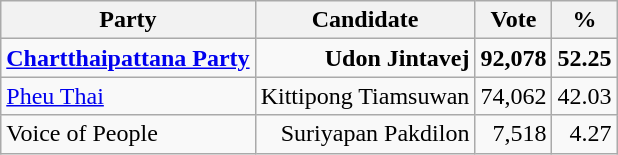<table class="wikitable" style="text-align:right">
<tr>
<th>Party</th>
<th>Candidate</th>
<th>Vote</th>
<th>%</th>
</tr>
<tr>
<td align="left"><strong><a href='#'>Chartthaipattana Party</a></strong></td>
<td><strong>Udon Jintavej</strong></td>
<td><strong>92,078</strong></td>
<td><strong>52.25</strong></td>
</tr>
<tr>
<td align="left"><a href='#'>Pheu Thai</a></td>
<td>Kittipong Tiamsuwan</td>
<td>74,062</td>
<td>42.03</td>
</tr>
<tr>
<td align="left">Voice of People</td>
<td>Suriyapan Pakdilon</td>
<td>7,518</td>
<td>4.27</td>
</tr>
</table>
